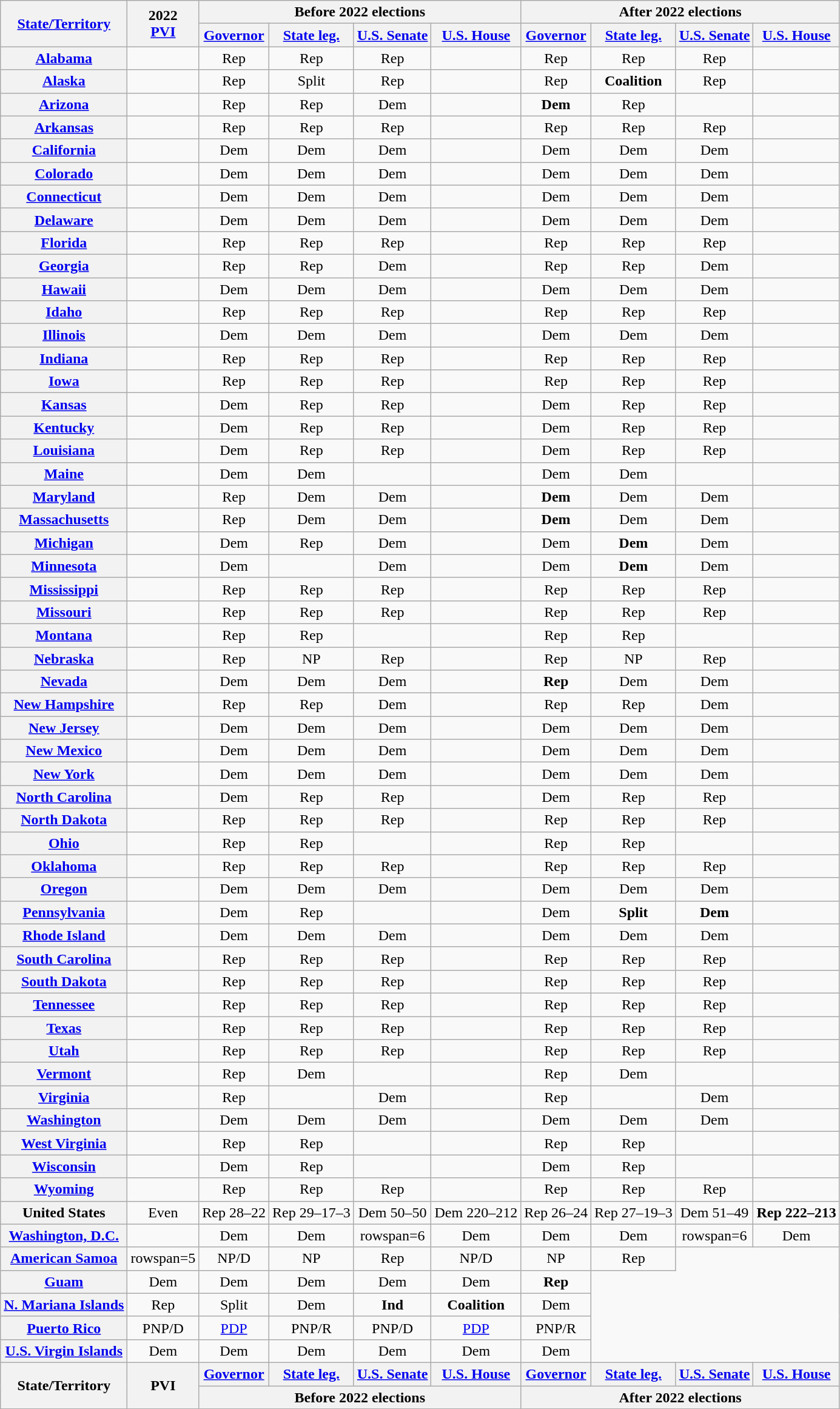<table class="wikitable sortable plainrowheaders" style="text-align: center;">
<tr>
<th rowspan=2><a href='#'>State/<wbr>Territory</a></th>
<th rowspan=2 data-sort-type="number">2022<br><a href='#'>PVI</a></th>
<th scope="col" colspan= 4>Before 2022 elections</th>
<th scope="col" colspan= 4>After 2022 elections</th>
</tr>
<tr>
<th><a href='#'>Governor</a></th>
<th><a href='#'>State leg.</a></th>
<th><a href='#'>U.S. Senate</a></th>
<th><a href='#'>U.S. House</a></th>
<th><a href='#'>Governor</a></th>
<th><a href='#'>State leg.</a></th>
<th><a href='#'>U.S. Senate</a></th>
<th><a href='#'>U.S. House</a></th>
</tr>
<tr>
<th scope="row"><a href='#'>Alabama</a></th>
<td></td>
<td>Rep</td>
<td>Rep</td>
<td>Rep</td>
<td></td>
<td>Rep</td>
<td>Rep</td>
<td>Rep</td>
<td></td>
</tr>
<tr>
<th scope="row"><a href='#'>Alaska</a></th>
<td></td>
<td>Rep</td>
<td>Split</td>
<td>Rep</td>
<td></td>
<td>Rep</td>
<td><strong>Coalition</strong></td>
<td>Rep</td>
<td></td>
</tr>
<tr>
<th scope="row"><a href='#'>Arizona</a></th>
<td></td>
<td>Rep</td>
<td>Rep</td>
<td>Dem</td>
<td></td>
<td><strong>Dem</strong></td>
<td>Rep</td>
<td></td>
<td><strong></strong></td>
</tr>
<tr>
<th scope="row"><a href='#'>Arkansas</a></th>
<td></td>
<td>Rep</td>
<td>Rep</td>
<td>Rep</td>
<td></td>
<td>Rep</td>
<td>Rep</td>
<td>Rep</td>
<td></td>
</tr>
<tr>
<th scope="row"><a href='#'>California</a></th>
<td></td>
<td>Dem</td>
<td>Dem</td>
<td>Dem</td>
<td></td>
<td>Dem</td>
<td>Dem</td>
<td>Dem</td>
<td></td>
</tr>
<tr>
<th scope="row"><a href='#'>Colorado</a></th>
<td></td>
<td>Dem</td>
<td>Dem</td>
<td>Dem</td>
<td></td>
<td>Dem</td>
<td>Dem</td>
<td>Dem</td>
<td></td>
</tr>
<tr>
<th scope="row"><a href='#'>Connecticut</a></th>
<td></td>
<td>Dem</td>
<td>Dem</td>
<td>Dem</td>
<td></td>
<td>Dem</td>
<td>Dem</td>
<td>Dem</td>
<td></td>
</tr>
<tr>
<th scope="row"><a href='#'>Delaware</a></th>
<td></td>
<td>Dem</td>
<td>Dem</td>
<td>Dem</td>
<td></td>
<td>Dem</td>
<td>Dem</td>
<td>Dem</td>
<td></td>
</tr>
<tr>
<th scope="row"><a href='#'>Florida</a></th>
<td></td>
<td>Rep</td>
<td>Rep</td>
<td>Rep</td>
<td></td>
<td>Rep</td>
<td>Rep</td>
<td>Rep</td>
<td></td>
</tr>
<tr>
<th scope="row"><a href='#'>Georgia</a></th>
<td></td>
<td>Rep</td>
<td>Rep</td>
<td>Dem</td>
<td></td>
<td>Rep</td>
<td>Rep</td>
<td>Dem</td>
<td></td>
</tr>
<tr>
<th scope="row"><a href='#'>Hawaii</a></th>
<td></td>
<td>Dem</td>
<td>Dem</td>
<td>Dem</td>
<td></td>
<td>Dem</td>
<td>Dem</td>
<td>Dem</td>
<td></td>
</tr>
<tr>
<th scope="row"><a href='#'>Idaho</a></th>
<td></td>
<td>Rep</td>
<td>Rep</td>
<td>Rep</td>
<td></td>
<td>Rep</td>
<td>Rep</td>
<td>Rep</td>
<td></td>
</tr>
<tr>
<th scope="row"><a href='#'>Illinois</a></th>
<td></td>
<td>Dem</td>
<td>Dem</td>
<td>Dem</td>
<td></td>
<td>Dem</td>
<td>Dem</td>
<td>Dem</td>
<td></td>
</tr>
<tr>
<th scope="row"><a href='#'>Indiana</a></th>
<td></td>
<td>Rep</td>
<td>Rep</td>
<td>Rep</td>
<td></td>
<td>Rep</td>
<td>Rep</td>
<td>Rep</td>
<td></td>
</tr>
<tr>
<th scope="row"><a href='#'>Iowa</a></th>
<td></td>
<td>Rep</td>
<td>Rep</td>
<td>Rep</td>
<td></td>
<td>Rep</td>
<td>Rep</td>
<td>Rep</td>
<td></td>
</tr>
<tr>
<th scope="row"><a href='#'>Kansas</a></th>
<td></td>
<td>Dem</td>
<td>Rep</td>
<td>Rep</td>
<td></td>
<td>Dem</td>
<td>Rep</td>
<td>Rep</td>
<td></td>
</tr>
<tr>
<th scope="row"><a href='#'>Kentucky</a></th>
<td></td>
<td>Dem</td>
<td>Rep</td>
<td>Rep</td>
<td></td>
<td>Dem</td>
<td>Rep</td>
<td>Rep</td>
<td></td>
</tr>
<tr>
<th scope="row"><a href='#'>Louisiana</a></th>
<td></td>
<td>Dem</td>
<td>Rep</td>
<td>Rep</td>
<td></td>
<td>Dem</td>
<td>Rep</td>
<td>Rep</td>
<td></td>
</tr>
<tr>
<th scope="row"><a href='#'>Maine</a></th>
<td></td>
<td>Dem</td>
<td>Dem</td>
<td></td>
<td></td>
<td>Dem</td>
<td>Dem</td>
<td></td>
<td></td>
</tr>
<tr>
<th scope="row"><a href='#'>Maryland</a></th>
<td></td>
<td>Rep</td>
<td>Dem</td>
<td>Dem</td>
<td></td>
<td><strong>Dem</strong></td>
<td>Dem</td>
<td>Dem</td>
<td></td>
</tr>
<tr>
<th scope="row"><a href='#'>Massachusetts</a></th>
<td></td>
<td>Rep</td>
<td>Dem</td>
<td>Dem</td>
<td></td>
<td><strong>Dem</strong></td>
<td>Dem</td>
<td>Dem</td>
<td></td>
</tr>
<tr>
<th scope="row"><a href='#'>Michigan</a></th>
<td></td>
<td>Dem</td>
<td>Rep</td>
<td>Dem</td>
<td></td>
<td>Dem</td>
<td><strong>Dem</strong></td>
<td>Dem</td>
<td><strong></strong></td>
</tr>
<tr>
<th scope="row"><a href='#'>Minnesota</a></th>
<td></td>
<td>Dem</td>
<td></td>
<td>Dem</td>
<td></td>
<td>Dem</td>
<td><strong>Dem</strong></td>
<td>Dem</td>
<td></td>
</tr>
<tr>
<th scope="row"><a href='#'>Mississippi</a></th>
<td></td>
<td>Rep</td>
<td>Rep</td>
<td>Rep</td>
<td></td>
<td>Rep</td>
<td>Rep</td>
<td>Rep</td>
<td></td>
</tr>
<tr>
<th scope="row"><a href='#'>Missouri</a></th>
<td></td>
<td>Rep</td>
<td>Rep</td>
<td>Rep</td>
<td></td>
<td>Rep</td>
<td>Rep</td>
<td>Rep</td>
<td></td>
</tr>
<tr>
<th scope="row"><a href='#'>Montana</a></th>
<td></td>
<td>Rep</td>
<td>Rep</td>
<td></td>
<td></td>
<td>Rep</td>
<td>Rep</td>
<td></td>
<td></td>
</tr>
<tr>
<th scope="row"><a href='#'>Nebraska</a></th>
<td></td>
<td>Rep</td>
<td>NP</td>
<td>Rep</td>
<td></td>
<td>Rep</td>
<td>NP</td>
<td>Rep</td>
<td></td>
</tr>
<tr>
<th scope="row"><a href='#'>Nevada</a></th>
<td></td>
<td>Dem</td>
<td>Dem</td>
<td>Dem</td>
<td></td>
<td><strong>Rep</strong></td>
<td>Dem</td>
<td>Dem</td>
<td></td>
</tr>
<tr>
<th scope="row"><a href='#'>New Hampshire</a></th>
<td></td>
<td>Rep</td>
<td>Rep</td>
<td>Dem</td>
<td></td>
<td>Rep</td>
<td>Rep</td>
<td>Dem</td>
<td></td>
</tr>
<tr>
<th scope="row"><a href='#'>New Jersey</a></th>
<td></td>
<td>Dem</td>
<td>Dem</td>
<td>Dem</td>
<td></td>
<td>Dem</td>
<td>Dem</td>
<td>Dem</td>
<td></td>
</tr>
<tr>
<th scope="row"><a href='#'>New Mexico</a></th>
<td></td>
<td>Dem</td>
<td>Dem</td>
<td>Dem</td>
<td></td>
<td>Dem</td>
<td>Dem</td>
<td>Dem</td>
<td></td>
</tr>
<tr>
<th scope="row"><a href='#'>New York</a></th>
<td></td>
<td>Dem</td>
<td>Dem</td>
<td>Dem</td>
<td></td>
<td>Dem</td>
<td>Dem</td>
<td>Dem</td>
<td></td>
</tr>
<tr>
<th scope="row"><a href='#'>North Carolina</a></th>
<td></td>
<td>Dem</td>
<td>Rep</td>
<td>Rep</td>
<td></td>
<td>Dem</td>
<td>Rep</td>
<td>Rep</td>
<td><strong></strong></td>
</tr>
<tr>
<th scope="row"><a href='#'>North Dakota</a></th>
<td></td>
<td>Rep</td>
<td>Rep</td>
<td>Rep</td>
<td></td>
<td>Rep</td>
<td>Rep</td>
<td>Rep</td>
<td></td>
</tr>
<tr>
<th scope="row"><a href='#'>Ohio</a></th>
<td></td>
<td>Rep</td>
<td>Rep</td>
<td></td>
<td></td>
<td>Rep</td>
<td>Rep</td>
<td></td>
<td></td>
</tr>
<tr>
<th scope="row"><a href='#'>Oklahoma</a></th>
<td></td>
<td>Rep</td>
<td>Rep</td>
<td>Rep</td>
<td></td>
<td>Rep</td>
<td>Rep</td>
<td>Rep</td>
<td></td>
</tr>
<tr>
<th scope="row"><a href='#'>Oregon</a></th>
<td></td>
<td>Dem</td>
<td>Dem</td>
<td>Dem</td>
<td></td>
<td>Dem</td>
<td>Dem</td>
<td>Dem</td>
<td></td>
</tr>
<tr>
<th scope="row"><a href='#'>Pennsylvania</a></th>
<td></td>
<td>Dem</td>
<td>Rep</td>
<td></td>
<td></td>
<td>Dem</td>
<td><strong>Split</strong></td>
<td><strong>Dem</strong></td>
<td><strong></strong></td>
</tr>
<tr>
<th scope="row"><a href='#'>Rhode Island</a></th>
<td></td>
<td>Dem</td>
<td>Dem</td>
<td>Dem</td>
<td></td>
<td>Dem</td>
<td>Dem</td>
<td>Dem</td>
<td></td>
</tr>
<tr>
<th scope="row"><a href='#'>South Carolina</a></th>
<td></td>
<td>Rep</td>
<td>Rep</td>
<td>Rep</td>
<td></td>
<td>Rep</td>
<td>Rep</td>
<td>Rep</td>
<td></td>
</tr>
<tr>
<th scope="row"><a href='#'>South Dakota</a></th>
<td></td>
<td>Rep</td>
<td>Rep</td>
<td>Rep</td>
<td></td>
<td>Rep</td>
<td>Rep</td>
<td>Rep</td>
<td></td>
</tr>
<tr>
<th scope="row"><a href='#'>Tennessee</a></th>
<td></td>
<td>Rep</td>
<td>Rep</td>
<td>Rep</td>
<td></td>
<td>Rep</td>
<td>Rep</td>
<td>Rep</td>
<td></td>
</tr>
<tr>
<th scope="row"><a href='#'>Texas</a></th>
<td></td>
<td>Rep</td>
<td>Rep</td>
<td>Rep</td>
<td></td>
<td>Rep</td>
<td>Rep</td>
<td>Rep</td>
<td></td>
</tr>
<tr>
<th scope="row"><a href='#'>Utah</a></th>
<td></td>
<td>Rep</td>
<td>Rep</td>
<td>Rep</td>
<td></td>
<td>Rep</td>
<td>Rep</td>
<td>Rep</td>
<td></td>
</tr>
<tr>
<th scope="row"><a href='#'>Vermont</a></th>
<td></td>
<td>Rep</td>
<td>Dem</td>
<td></td>
<td></td>
<td>Rep</td>
<td>Dem</td>
<td></td>
<td></td>
</tr>
<tr>
<th scope="row"><a href='#'>Virginia</a></th>
<td></td>
<td>Rep</td>
<td></td>
<td>Dem</td>
<td></td>
<td>Rep</td>
<td></td>
<td>Dem</td>
<td></td>
</tr>
<tr>
<th scope="row"><a href='#'>Washington</a></th>
<td></td>
<td>Dem</td>
<td>Dem</td>
<td>Dem</td>
<td></td>
<td>Dem</td>
<td>Dem</td>
<td>Dem</td>
<td></td>
</tr>
<tr>
<th scope="row"><a href='#'>West Virginia</a></th>
<td></td>
<td>Rep</td>
<td>Rep</td>
<td></td>
<td></td>
<td>Rep</td>
<td>Rep</td>
<td></td>
<td></td>
</tr>
<tr>
<th scope="row"><a href='#'>Wisconsin</a></th>
<td></td>
<td>Dem</td>
<td>Rep</td>
<td></td>
<td></td>
<td>Dem</td>
<td>Rep</td>
<td></td>
<td></td>
</tr>
<tr>
<th scope="row"><a href='#'>Wyoming</a></th>
<td></td>
<td>Rep</td>
<td>Rep</td>
<td>Rep</td>
<td></td>
<td>Rep</td>
<td>Rep</td>
<td>Rep</td>
<td></td>
</tr>
<tr class="sortbottom" |>
<th scope="row">United States</th>
<td>Even</td>
<td>Rep 28–22</td>
<td>Rep 29–17–3</td>
<td>Dem 50–50</td>
<td>Dem 220–212</td>
<td>Rep 26–24</td>
<td>Rep 27–19–3</td>
<td>Dem 51–49</td>
<td><strong>Rep 222–213</strong></td>
</tr>
<tr class="sortbottom" |>
<th scope="row"><a href='#'>Washington, D.C.</a></th>
<td></td>
<td>Dem</td>
<td>Dem</td>
<td>rowspan=6 </td>
<td>Dem</td>
<td>Dem</td>
<td>Dem</td>
<td>rowspan=6 </td>
<td>Dem</td>
</tr>
<tr class="sortbottom" |>
<th scope="row"><a href='#'>American Samoa</a></th>
<td>rowspan=5 </td>
<td>NP/D</td>
<td>NP</td>
<td>Rep</td>
<td>NP/D</td>
<td>NP</td>
<td>Rep</td>
</tr>
<tr class="sortbottom" |>
<th scope="row"><a href='#'>Guam</a></th>
<td>Dem</td>
<td>Dem</td>
<td>Dem</td>
<td>Dem</td>
<td>Dem</td>
<td><strong>Rep</strong></td>
</tr>
<tr class="sortbottom" |>
<th scope="row"><a href='#'>N. Mariana Islands</a></th>
<td>Rep</td>
<td>Split</td>
<td>Dem</td>
<td><strong>Ind</strong></td>
<td><strong>Coalition</strong></td>
<td>Dem</td>
</tr>
<tr class="sortbottom" |>
<th scope="row"><a href='#'>Puerto Rico</a></th>
<td>PNP/D</td>
<td><a href='#'>PDP</a></td>
<td>PNP/R</td>
<td>PNP/D</td>
<td><a href='#'>PDP</a></td>
<td>PNP/R</td>
</tr>
<tr class="sortbottom" |>
<th scope="row"><a href='#'>U.S. Virgin Islands</a></th>
<td>Dem</td>
<td>Dem</td>
<td>Dem</td>
<td>Dem</td>
<td>Dem</td>
<td>Dem</td>
</tr>
<tr>
<th rowspan=2>State/<wbr>Territory</th>
<th rowspan=2>PVI</th>
<th><a href='#'>Governor</a></th>
<th><a href='#'>State leg.</a></th>
<th><a href='#'>U.S. Senate</a></th>
<th><a href='#'>U.S. House</a></th>
<th><a href='#'>Governor</a></th>
<th><a href='#'>State leg.</a></th>
<th><a href='#'>U.S. Senate</a></th>
<th><a href='#'>U.S. House</a></th>
</tr>
<tr>
<th colspan= 4>Before 2022 elections</th>
<th colspan= 4>After 2022 elections</th>
</tr>
</table>
